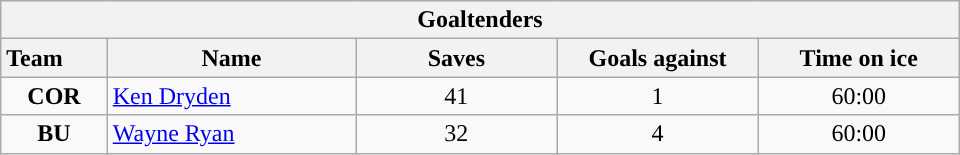<table class="wikitable" style="width:40em; text-align:right;">
<tr>
<th colspan=5>Goaltenders</th>
</tr>
<tr>
<th style="width:4em; text-align:left;">Team</th>
<th style="width:10em;">Name</th>
<th style="width:8em;">Saves</th>
<th style="width:8em;">Goals against</th>
<th style="width:8em;">Time on ice</th>
</tr>
<tr>
<td align=center><strong>COR</strong></td>
<td style="text-align:left;"><a href='#'>Ken Dryden</a></td>
<td align=center>41</td>
<td align=center>1</td>
<td align=center>60:00</td>
</tr>
<tr>
<td align=center><strong>BU</strong></td>
<td style="text-align:left;"><a href='#'>Wayne Ryan</a></td>
<td align=center>32</td>
<td align=center>4</td>
<td align=center>60:00</td>
</tr>
</table>
